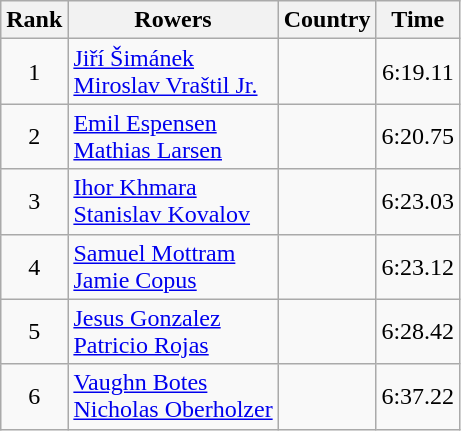<table class="wikitable" style="text-align:center">
<tr>
<th>Rank</th>
<th>Rowers</th>
<th>Country</th>
<th>Time</th>
</tr>
<tr>
<td>1</td>
<td align="left"><a href='#'>Jiří Šimánek</a><br><a href='#'>Miroslav Vraštil Jr.</a></td>
<td align="left"></td>
<td>6:19.11</td>
</tr>
<tr>
<td>2</td>
<td align="left"><a href='#'>Emil Espensen</a><br><a href='#'>Mathias Larsen</a></td>
<td align="left"></td>
<td>6:20.75</td>
</tr>
<tr>
<td>3</td>
<td align="left"><a href='#'>Ihor Khmara</a><br><a href='#'>Stanislav Kovalov</a></td>
<td align="left"></td>
<td>6:23.03</td>
</tr>
<tr>
<td>4</td>
<td align="left"><a href='#'>Samuel Mottram</a><br><a href='#'>Jamie Copus</a></td>
<td align="left"></td>
<td>6:23.12</td>
</tr>
<tr>
<td>5</td>
<td align="left"><a href='#'>Jesus Gonzalez</a><br><a href='#'>Patricio Rojas</a></td>
<td align="left"></td>
<td>6:28.42</td>
</tr>
<tr>
<td>6</td>
<td align="left"><a href='#'>Vaughn Botes</a><br><a href='#'>Nicholas Oberholzer</a></td>
<td align="left"></td>
<td>6:37.22</td>
</tr>
</table>
